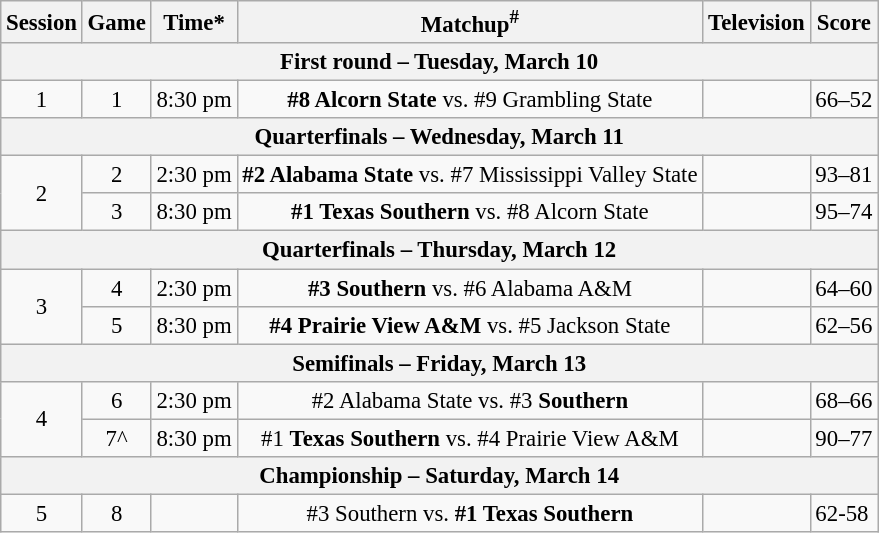<table class="wikitable" style="font-size: 95%">
<tr>
<th>Session</th>
<th>Game</th>
<th>Time*</th>
<th>Matchup<sup>#</sup></th>
<th>Television</th>
<th>Score</th>
</tr>
<tr>
<th colspan=6>First round – Tuesday, March 10</th>
</tr>
<tr>
<td align=center>1</td>
<td align=center>1</td>
<td>8:30 pm</td>
<td align=center><strong>#8 Alcorn State</strong> vs. #9 Grambling State</td>
<td></td>
<td>66–52</td>
</tr>
<tr>
<th colspan=6>Quarterfinals – Wednesday, March 11</th>
</tr>
<tr>
<td rowspan=2 align=center>2</td>
<td align=center>2</td>
<td>2:30 pm</td>
<td align=center><strong>#2 Alabama State</strong> vs. #7 Mississippi Valley State</td>
<td></td>
<td>93–81</td>
</tr>
<tr>
<td align=center>3</td>
<td>8:30 pm</td>
<td align=center><strong>#1 Texas Southern</strong> vs. #8 Alcorn State</td>
<td></td>
<td>95–74</td>
</tr>
<tr>
<th colspan=6>Quarterfinals – Thursday, March 12</th>
</tr>
<tr>
<td rowspan=2 align=center>3</td>
<td align=center>4</td>
<td>2:30 pm</td>
<td align=center><strong>#3 Southern</strong> vs. #6 Alabama A&M</td>
<td></td>
<td>64–60</td>
</tr>
<tr>
<td align=center>5</td>
<td>8:30 pm</td>
<td align=center><strong>#4 Prairie View A&M</strong> vs. #5 Jackson State</td>
<td></td>
<td>62–56</td>
</tr>
<tr>
<th colspan=6>Semifinals – Friday, March 13</th>
</tr>
<tr>
<td rowspan=2 align=center>4</td>
<td align=center>6</td>
<td>2:30 pm</td>
<td align=center>#2 Alabama State vs. #3 <strong>Southern</strong></td>
<td></td>
<td>68–66</td>
</tr>
<tr>
<td align=center>7^</td>
<td>8:30 pm</td>
<td align=center>#1 <strong>Texas Southern</strong> vs. #4 Prairie View A&M</td>
<td></td>
<td>90–77</td>
</tr>
<tr>
<th colspan=6>Championship – Saturday, March 14</th>
</tr>
<tr>
<td align=center>5</td>
<td align=center>8</td>
<td></td>
<td align=center>#3 Southern vs. <strong>#1 Texas Southern</strong></td>
<td></td>
<td>62-58</td>
</tr>
</table>
